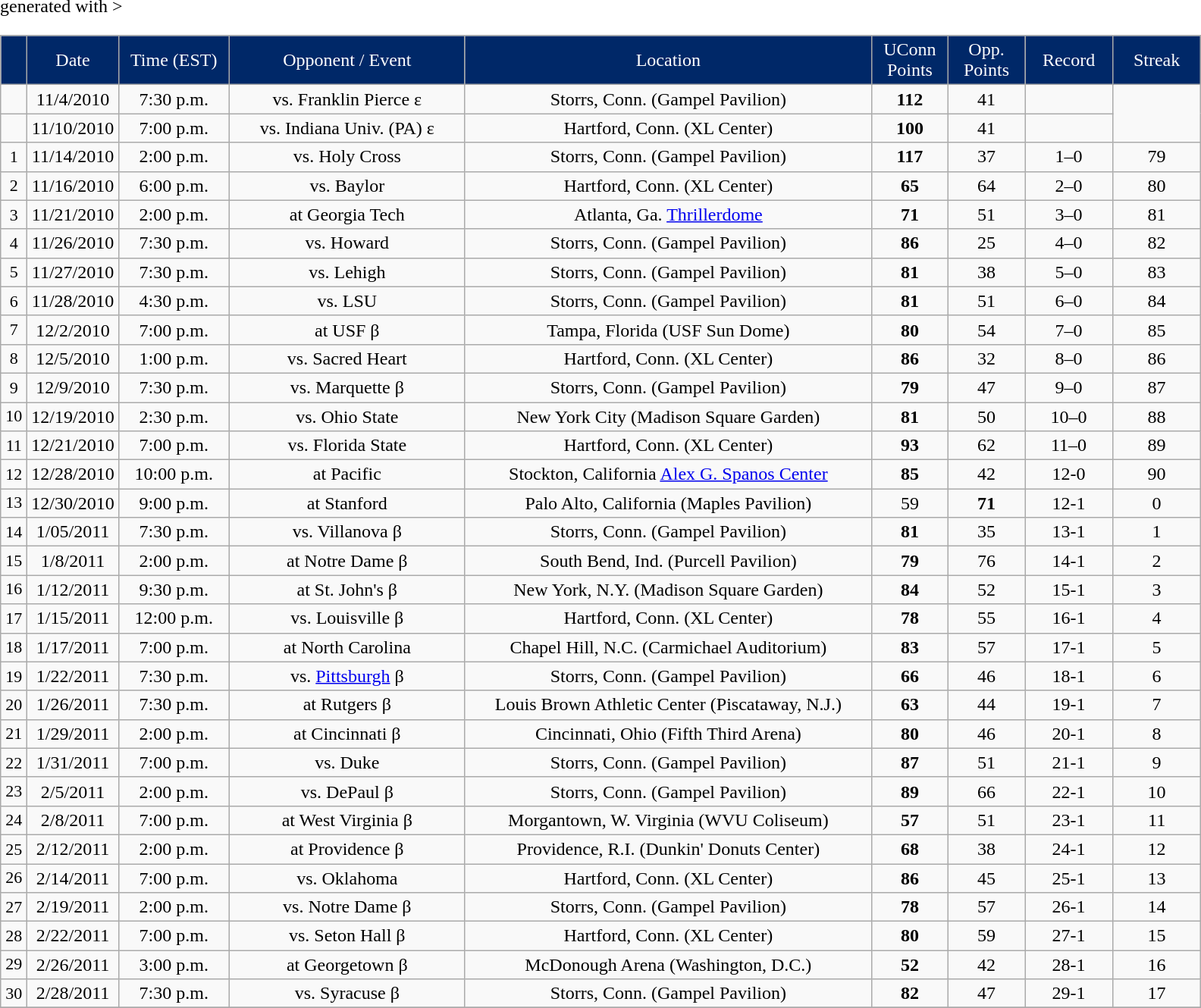<table class="wikitable sortable" <hiddentext>generated with   >
<tr style="background-color:#002868;color:#FFFFFF"  align="center">
<td width="16"   height="13"> </td>
<td width="66">Date</td>
<td width="90">Time (EST)</td>
<td width="200">Opponent /   Event</td>
<td width="350">Location</td>
<td width="60">UConn Points</td>
<td width="60">Opp. Points</td>
<td width="70">Record</td>
<td width="70">Streak</td>
</tr>
<tr align="center">
<td style="font-size:11pt"  height="14"> </td>
<td>11/4/2010</td>
<td>7:30 p.m.</td>
<td>vs. Franklin Pierce ε</td>
<td>Storrs, Conn. (Gampel Pavilion)</td>
<td><strong>112</strong></td>
<td>41</td>
<td> </td>
</tr>
<tr align="center">
<td style="font-size:11pt"  height="14"> </td>
<td>11/10/2010</td>
<td>7:00 p.m.</td>
<td>vs. Indiana Univ. (PA) ε</td>
<td>Hartford, Conn. (XL Center)</td>
<td><strong>100</strong></td>
<td>41</td>
<td> </td>
</tr>
<tr align="center">
<td style="font-size:11pt"  height="14">1</td>
<td>11/14/2010</td>
<td>2:00 p.m.</td>
<td>vs. Holy Cross</td>
<td>Storrs, Conn. (Gampel Pavilion)</td>
<td><strong>117</strong></td>
<td>37</td>
<td>1–0</td>
<td>79</td>
</tr>
<tr align="center">
<td style="font-size:11pt"  height="14">2</td>
<td>11/16/2010</td>
<td>6:00 p.m.</td>
<td>vs. Baylor</td>
<td>Hartford, Conn. (XL Center)</td>
<td><strong>65</strong></td>
<td>64</td>
<td>2–0</td>
<td>80</td>
</tr>
<tr align="center">
<td style="font-size:11pt"  height="14">3</td>
<td>11/21/2010</td>
<td>2:00 p.m.</td>
<td>at Georgia Tech</td>
<td>Atlanta, Ga. <a href='#'>Thrillerdome</a></td>
<td><strong>71</strong></td>
<td>51</td>
<td>3–0</td>
<td>81</td>
</tr>
<tr align="center">
<td style="font-size:11pt"  height="14">4</td>
<td>11/26/2010</td>
<td>7:30 p.m.</td>
<td>vs. Howard</td>
<td>Storrs, Conn. (Gampel Pavilion)</td>
<td><strong>86</strong></td>
<td>25</td>
<td>4–0</td>
<td>82</td>
</tr>
<tr align="center">
<td style="font-size:11pt"  height="14">5</td>
<td>11/27/2010</td>
<td>7:30 p.m.</td>
<td>vs. Lehigh</td>
<td>Storrs, Conn. (Gampel Pavilion)</td>
<td><strong>81</strong></td>
<td>38</td>
<td>5–0</td>
<td>83</td>
</tr>
<tr align="center">
<td style="font-size:11pt"  height="14">6</td>
<td>11/28/2010</td>
<td>4:30 p.m.</td>
<td>vs. LSU</td>
<td>Storrs, Conn. (Gampel Pavilion)</td>
<td><strong>81</strong></td>
<td>51</td>
<td>6–0</td>
<td>84</td>
</tr>
<tr align="center">
<td style="font-size:11pt"  height="14">7</td>
<td>12/2/2010</td>
<td>7:00 p.m.</td>
<td>at USF β</td>
<td>Tampa, Florida (USF Sun Dome)</td>
<td><strong>80</strong></td>
<td>54</td>
<td>7–0</td>
<td>85</td>
</tr>
<tr align="center">
<td style="font-size:11pt"  height="14">8</td>
<td>12/5/2010</td>
<td>1:00 p.m.</td>
<td>vs. Sacred Heart</td>
<td>Hartford, Conn. (XL Center)</td>
<td><strong>86</strong></td>
<td>32</td>
<td>8–0</td>
<td>86</td>
</tr>
<tr align="center">
<td style="font-size:11pt"  height="14">9</td>
<td>12/9/2010</td>
<td>7:30 p.m.</td>
<td>vs. Marquette β</td>
<td>Storrs, Conn. (Gampel Pavilion)</td>
<td><strong>79</strong></td>
<td>47</td>
<td>9–0</td>
<td>87</td>
</tr>
<tr align="center">
<td style="font-size:11pt"  height="14">10</td>
<td>12/19/2010</td>
<td>2:30 p.m.</td>
<td>vs. Ohio State</td>
<td>New York City (Madison Square Garden)</td>
<td><strong>81</strong></td>
<td>50</td>
<td>10–0</td>
<td>88</td>
</tr>
<tr align="center">
<td style="font-size:11pt"  height="14">11</td>
<td>12/21/2010</td>
<td>7:00 p.m.</td>
<td>vs. Florida State</td>
<td>Hartford, Conn. (XL Center)</td>
<td><strong>93</strong></td>
<td>62</td>
<td>11–0</td>
<td>89</td>
</tr>
<tr align="center">
<td style="font-size:11pt"  height="14">12</td>
<td>12/28/2010</td>
<td>10:00 p.m.</td>
<td>at Pacific</td>
<td>Stockton, California  <a href='#'>Alex G. Spanos Center</a></td>
<td><strong>85</strong></td>
<td>42</td>
<td>12-0</td>
<td>90</td>
</tr>
<tr align="center">
<td style="font-size:11pt"  height="14">13</td>
<td>12/30/2010</td>
<td>9:00 p.m.</td>
<td>at Stanford</td>
<td>Palo Alto, California (Maples Pavilion)</td>
<td>59</td>
<td><strong>71</strong></td>
<td>12-1</td>
<td>0</td>
</tr>
<tr align="center">
<td style="font-size:11pt"  height="14">14</td>
<td>1/05/2011</td>
<td>7:30 p.m.</td>
<td>vs. Villanova β</td>
<td>Storrs, Conn. (Gampel Pavilion)</td>
<td><strong>81</strong></td>
<td>35</td>
<td>13-1</td>
<td>1</td>
</tr>
<tr align="center">
<td style="font-size:11pt"  height="14">15</td>
<td>1/8/2011</td>
<td>2:00 p.m.</td>
<td>at Notre Dame β</td>
<td>South Bend, Ind. (Purcell Pavilion)</td>
<td><strong>79</strong></td>
<td>76</td>
<td>14-1</td>
<td>2</td>
</tr>
<tr align="center">
<td style="font-size:11pt"  height="14">16</td>
<td>1/12/2011</td>
<td>9:30 p.m.</td>
<td>at St. John's β</td>
<td>New York, N.Y. (Madison Square Garden)</td>
<td><strong>84</strong></td>
<td>52</td>
<td>15-1</td>
<td>3</td>
</tr>
<tr align="center">
<td style="font-size:11pt"  height="14">17</td>
<td>1/15/2011</td>
<td>12:00 p.m.</td>
<td>vs. Louisville β</td>
<td>Hartford, Conn. (XL Center)</td>
<td><strong>78</strong></td>
<td>55</td>
<td>16-1</td>
<td>4</td>
</tr>
<tr align="center">
<td style="font-size:11pt"  height="14">18</td>
<td>1/17/2011</td>
<td>7:00 p.m.</td>
<td>at North Carolina</td>
<td>Chapel Hill, N.C. (Carmichael Auditorium)</td>
<td><strong>83</strong></td>
<td>57</td>
<td>17-1</td>
<td>5</td>
</tr>
<tr align="center">
<td style="font-size:11pt"  height="14">19</td>
<td>1/22/2011</td>
<td>7:30 p.m.</td>
<td>vs. <a href='#'>Pittsburgh</a> β</td>
<td>Storrs, Conn. (Gampel Pavilion)</td>
<td><strong>66</strong></td>
<td>46</td>
<td>18-1</td>
<td>6</td>
</tr>
<tr align="center">
<td style="font-size:11pt"  height="14">20</td>
<td>1/26/2011</td>
<td>7:30 p.m.</td>
<td>at Rutgers β</td>
<td>Louis Brown Athletic Center (Piscataway, N.J.)</td>
<td><strong>63</strong></td>
<td>44</td>
<td>19-1</td>
<td>7</td>
</tr>
<tr align="center">
<td style="font-size:11pt"  height="14">21</td>
<td>1/29/2011</td>
<td>2:00 p.m.</td>
<td>at Cincinnati β</td>
<td>Cincinnati, Ohio (Fifth Third Arena)</td>
<td><strong>80</strong></td>
<td>46</td>
<td>20-1</td>
<td>8</td>
</tr>
<tr align="center">
<td style="font-size:11pt"  height="14">22</td>
<td>1/31/2011</td>
<td>7:00 p.m.</td>
<td>vs. Duke</td>
<td>Storrs, Conn. (Gampel Pavilion)</td>
<td><strong>87</strong></td>
<td>51</td>
<td>21-1</td>
<td>9</td>
</tr>
<tr align="center">
<td style="font-size:11pt"  height="14">23</td>
<td>2/5/2011</td>
<td>2:00 p.m.</td>
<td>vs. DePaul β</td>
<td>Storrs, Conn. (Gampel Pavilion)</td>
<td><strong>89</strong></td>
<td>66</td>
<td>22-1</td>
<td>10</td>
</tr>
<tr align="center">
<td style="font-size:11pt"  height="14">24</td>
<td>2/8/2011</td>
<td>7:00 p.m.</td>
<td>at West Virginia β</td>
<td>Morgantown, W. Virginia (WVU Coliseum)</td>
<td><strong>57</strong></td>
<td>51</td>
<td>23-1</td>
<td>11</td>
</tr>
<tr align="center">
<td style="font-size:11pt"  height="14">25</td>
<td>2/12/2011</td>
<td>2:00 p.m.</td>
<td>at Providence β</td>
<td>Providence, R.I. (Dunkin' Donuts Center)</td>
<td><strong>68</strong></td>
<td>38</td>
<td>24-1</td>
<td>12</td>
</tr>
<tr align="center">
<td style="font-size:11pt"  height="14">26</td>
<td>2/14/2011</td>
<td>7:00 p.m.</td>
<td>vs. Oklahoma</td>
<td>Hartford, Conn. (XL Center)</td>
<td><strong>86</strong></td>
<td>45</td>
<td>25-1</td>
<td>13</td>
</tr>
<tr align="center">
<td style="font-size:11pt"  height="14">27</td>
<td>2/19/2011</td>
<td>2:00 p.m.</td>
<td>vs. Notre Dame β</td>
<td>Storrs, Conn. (Gampel Pavilion)</td>
<td><strong>78</strong></td>
<td>57</td>
<td>26-1</td>
<td>14</td>
</tr>
<tr align="center">
<td style="font-size:11pt"  height="14">28</td>
<td>2/22/2011</td>
<td>7:00 p.m.</td>
<td>vs. Seton Hall β</td>
<td>Hartford, Conn. (XL Center)</td>
<td><strong>80</strong></td>
<td>59</td>
<td>27-1</td>
<td>15</td>
</tr>
<tr align="center">
<td style="font-size:11pt"  height="14">29</td>
<td>2/26/2011</td>
<td>3:00 p.m.</td>
<td>at Georgetown β</td>
<td>McDonough Arena (Washington, D.C.)</td>
<td><strong>52</strong></td>
<td>42</td>
<td>28-1</td>
<td>16</td>
</tr>
<tr align="center">
<td style="font-size:11pt"  height="14">30</td>
<td>2/28/2011</td>
<td>7:30 p.m.</td>
<td>vs. Syracuse β</td>
<td>Storrs, Conn. (Gampel Pavilion)</td>
<td><strong>82</strong></td>
<td>47</td>
<td>29-1</td>
<td>17</td>
</tr>
<tr align="center">
</tr>
</table>
